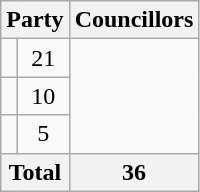<table class="wikitable">
<tr>
<th colspan=2>Party</th>
<th>Councillors</th>
</tr>
<tr>
<td></td>
<td align=center>21</td>
</tr>
<tr>
<td></td>
<td align=center>10</td>
</tr>
<tr>
<td></td>
<td align=center>5</td>
</tr>
<tr>
<th colspan=2>Total</th>
<th align=center>36</th>
</tr>
</table>
